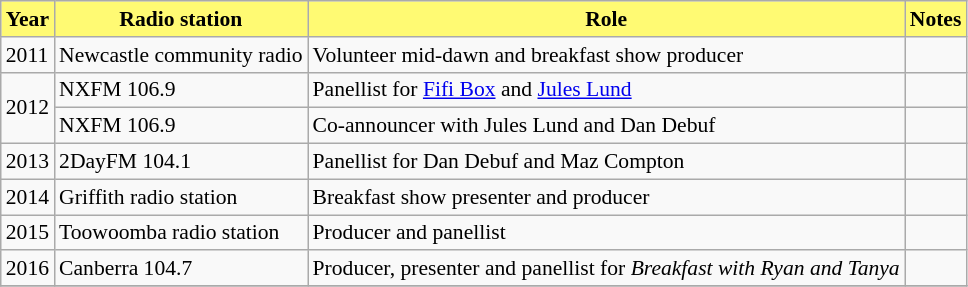<table class="wikitable" style="font-size:90%;">
<tr>
<th style="background: #fffa73;">Year</th>
<th style="background: #fffa73;">Radio station</th>
<th style="background: #fffa73;">Role</th>
<th style="background: #fffa73;">Notes</th>
</tr>
<tr>
<td>2011</td>
<td>Newcastle community radio</td>
<td>Volunteer mid-dawn and breakfast show producer</td>
<td></td>
</tr>
<tr>
<td rowspan="2">2012</td>
<td>NXFM 106.9</td>
<td>Panellist for <a href='#'>Fifi Box</a> and <a href='#'>Jules Lund</a></td>
<td></td>
</tr>
<tr>
<td>NXFM 106.9</td>
<td>Co-announcer with Jules Lund and Dan Debuf</td>
<td></td>
</tr>
<tr>
<td>2013</td>
<td>2DayFM 104.1</td>
<td>Panellist for Dan Debuf and Maz Compton</td>
<td></td>
</tr>
<tr>
<td>2014</td>
<td>Griffith radio station</td>
<td>Breakfast show presenter and producer</td>
<td></td>
</tr>
<tr>
<td>2015</td>
<td>Toowoomba radio station</td>
<td>Producer and panellist</td>
<td></td>
</tr>
<tr>
<td>2016</td>
<td>Canberra 104.7</td>
<td>Producer, presenter and panellist for <em>Breakfast with Ryan and Tanya</em></td>
<td></td>
</tr>
<tr>
</tr>
</table>
